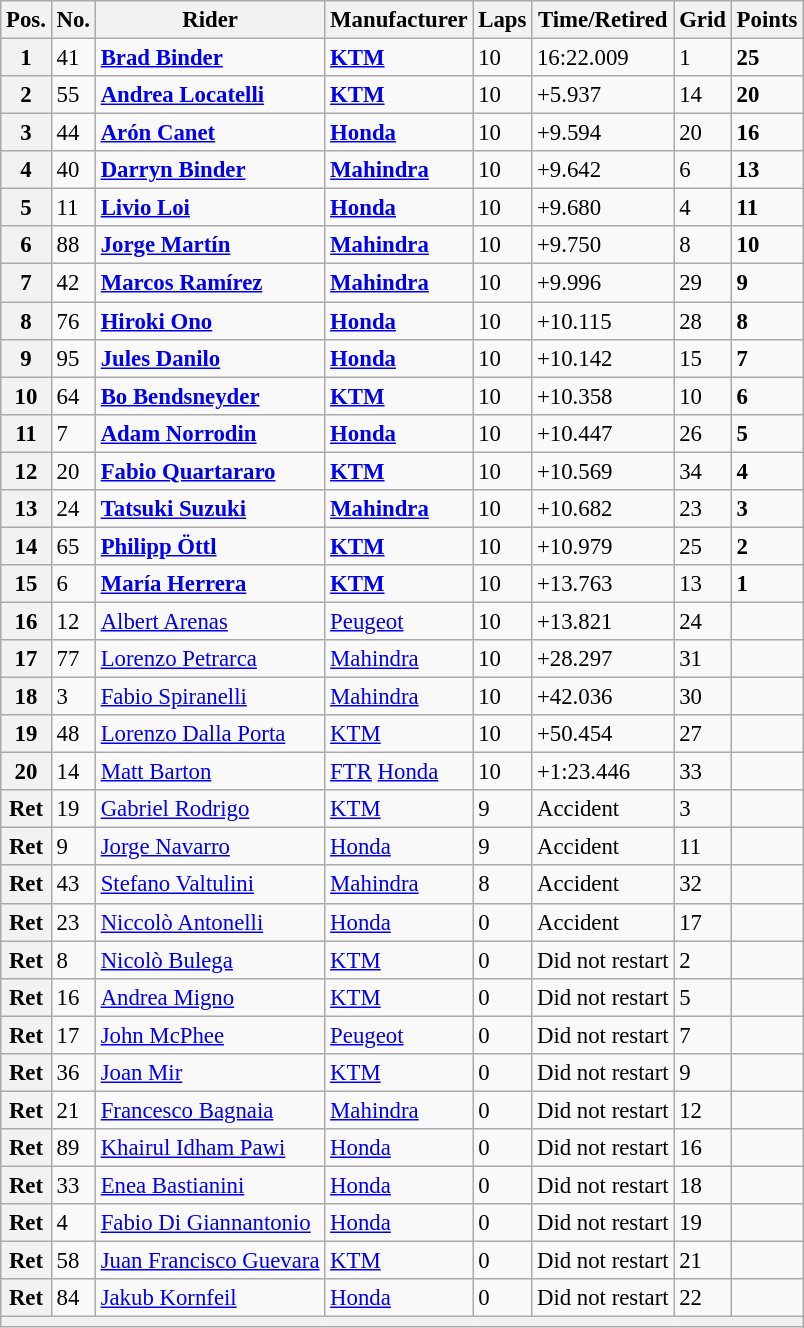<table class="wikitable" style="font-size: 95%;">
<tr>
<th>Pos.</th>
<th>No.</th>
<th>Rider</th>
<th>Manufacturer</th>
<th>Laps</th>
<th>Time/Retired</th>
<th>Grid</th>
<th>Points</th>
</tr>
<tr>
<th>1</th>
<td>41</td>
<td> <strong><a href='#'>Brad Binder</a></strong></td>
<td><strong><a href='#'>KTM</a></strong></td>
<td>10</td>
<td>16:22.009</td>
<td>1</td>
<td><strong>25</strong></td>
</tr>
<tr>
<th>2</th>
<td>55</td>
<td> <strong><a href='#'>Andrea Locatelli</a></strong></td>
<td><strong><a href='#'>KTM</a></strong></td>
<td>10</td>
<td>+5.937</td>
<td>14</td>
<td><strong>20</strong></td>
</tr>
<tr>
<th>3</th>
<td>44</td>
<td> <strong><a href='#'>Arón Canet</a></strong></td>
<td><strong><a href='#'>Honda</a></strong></td>
<td>10</td>
<td>+9.594</td>
<td>20</td>
<td><strong>16</strong></td>
</tr>
<tr>
<th>4</th>
<td>40</td>
<td> <strong><a href='#'>Darryn Binder</a></strong></td>
<td><strong><a href='#'>Mahindra</a></strong></td>
<td>10</td>
<td>+9.642</td>
<td>6</td>
<td><strong>13</strong></td>
</tr>
<tr>
<th>5</th>
<td>11</td>
<td> <strong><a href='#'>Livio Loi</a></strong></td>
<td><strong><a href='#'>Honda</a></strong></td>
<td>10</td>
<td>+9.680</td>
<td>4</td>
<td><strong>11</strong></td>
</tr>
<tr>
<th>6</th>
<td>88</td>
<td> <strong><a href='#'>Jorge Martín</a></strong></td>
<td><strong><a href='#'>Mahindra</a></strong></td>
<td>10</td>
<td>+9.750</td>
<td>8</td>
<td><strong>10</strong></td>
</tr>
<tr>
<th>7</th>
<td>42</td>
<td> <strong><a href='#'>Marcos Ramírez</a></strong></td>
<td><strong><a href='#'>Mahindra</a></strong></td>
<td>10</td>
<td>+9.996</td>
<td>29</td>
<td><strong>9</strong></td>
</tr>
<tr>
<th>8</th>
<td>76</td>
<td> <strong><a href='#'>Hiroki Ono</a></strong></td>
<td><strong><a href='#'>Honda</a></strong></td>
<td>10</td>
<td>+10.115</td>
<td>28</td>
<td><strong>8</strong></td>
</tr>
<tr>
<th>9</th>
<td>95</td>
<td> <strong><a href='#'>Jules Danilo</a></strong></td>
<td><strong><a href='#'>Honda</a></strong></td>
<td>10</td>
<td>+10.142</td>
<td>15</td>
<td><strong>7</strong></td>
</tr>
<tr>
<th>10</th>
<td>64</td>
<td> <strong><a href='#'>Bo Bendsneyder</a></strong></td>
<td><strong><a href='#'>KTM</a></strong></td>
<td>10</td>
<td>+10.358</td>
<td>10</td>
<td><strong>6</strong></td>
</tr>
<tr>
<th>11</th>
<td>7</td>
<td> <strong><a href='#'>Adam Norrodin</a></strong></td>
<td><strong><a href='#'>Honda</a></strong></td>
<td>10</td>
<td>+10.447</td>
<td>26</td>
<td><strong>5</strong></td>
</tr>
<tr>
<th>12</th>
<td>20</td>
<td> <strong><a href='#'>Fabio Quartararo</a></strong></td>
<td><strong><a href='#'>KTM</a></strong></td>
<td>10</td>
<td>+10.569</td>
<td>34</td>
<td><strong>4</strong></td>
</tr>
<tr>
<th>13</th>
<td>24</td>
<td> <strong><a href='#'>Tatsuki Suzuki</a></strong></td>
<td><strong><a href='#'>Mahindra</a></strong></td>
<td>10</td>
<td>+10.682</td>
<td>23</td>
<td><strong>3</strong></td>
</tr>
<tr>
<th>14</th>
<td>65</td>
<td> <strong><a href='#'>Philipp Öttl</a></strong></td>
<td><strong><a href='#'>KTM</a></strong></td>
<td>10</td>
<td>+10.979</td>
<td>25</td>
<td><strong>2</strong></td>
</tr>
<tr>
<th>15</th>
<td>6</td>
<td> <strong><a href='#'>María Herrera</a></strong></td>
<td><strong><a href='#'>KTM</a></strong></td>
<td>10</td>
<td>+13.763</td>
<td>13</td>
<td><strong>1</strong></td>
</tr>
<tr>
<th>16</th>
<td>12</td>
<td> <a href='#'>Albert Arenas</a></td>
<td><a href='#'>Peugeot</a></td>
<td>10</td>
<td>+13.821</td>
<td>24</td>
<td></td>
</tr>
<tr>
<th>17</th>
<td>77</td>
<td> <a href='#'>Lorenzo Petrarca</a></td>
<td><a href='#'>Mahindra</a></td>
<td>10</td>
<td>+28.297</td>
<td>31</td>
<td></td>
</tr>
<tr>
<th>18</th>
<td>3</td>
<td> <a href='#'>Fabio Spiranelli</a></td>
<td><a href='#'>Mahindra</a></td>
<td>10</td>
<td>+42.036</td>
<td>30</td>
<td></td>
</tr>
<tr>
<th>19</th>
<td>48</td>
<td> <a href='#'>Lorenzo Dalla Porta</a></td>
<td><a href='#'>KTM</a></td>
<td>10</td>
<td>+50.454</td>
<td>27</td>
<td></td>
</tr>
<tr>
<th>20</th>
<td>14</td>
<td> <a href='#'>Matt Barton</a></td>
<td><a href='#'>FTR</a> <a href='#'>Honda</a></td>
<td>10</td>
<td>+1:23.446</td>
<td>33</td>
<td></td>
</tr>
<tr>
<th>Ret</th>
<td>19</td>
<td> <a href='#'>Gabriel Rodrigo</a></td>
<td><a href='#'>KTM</a></td>
<td>9</td>
<td>Accident</td>
<td>3</td>
<td></td>
</tr>
<tr>
<th>Ret</th>
<td>9</td>
<td> <a href='#'>Jorge Navarro</a></td>
<td><a href='#'>Honda</a></td>
<td>9</td>
<td>Accident</td>
<td>11</td>
<td></td>
</tr>
<tr>
<th>Ret</th>
<td>43</td>
<td> <a href='#'>Stefano Valtulini</a></td>
<td><a href='#'>Mahindra</a></td>
<td>8</td>
<td>Accident</td>
<td>32</td>
<td></td>
</tr>
<tr>
<th>Ret</th>
<td>23</td>
<td> <a href='#'>Niccolò Antonelli</a></td>
<td><a href='#'>Honda</a></td>
<td>0</td>
<td>Accident</td>
<td>17</td>
<td></td>
</tr>
<tr>
<th>Ret</th>
<td>8</td>
<td> <a href='#'>Nicolò Bulega</a></td>
<td><a href='#'>KTM</a></td>
<td>0</td>
<td>Did not restart</td>
<td>2</td>
<td></td>
</tr>
<tr>
<th>Ret</th>
<td>16</td>
<td> <a href='#'>Andrea Migno</a></td>
<td><a href='#'>KTM</a></td>
<td>0</td>
<td>Did not restart</td>
<td>5</td>
<td></td>
</tr>
<tr>
<th>Ret</th>
<td>17</td>
<td> <a href='#'>John McPhee</a></td>
<td><a href='#'>Peugeot</a></td>
<td>0</td>
<td>Did not restart</td>
<td>7</td>
<td></td>
</tr>
<tr>
<th>Ret</th>
<td>36</td>
<td> <a href='#'>Joan Mir</a></td>
<td><a href='#'>KTM</a></td>
<td>0</td>
<td>Did not restart</td>
<td>9</td>
<td></td>
</tr>
<tr>
<th>Ret</th>
<td>21</td>
<td> <a href='#'>Francesco Bagnaia</a></td>
<td><a href='#'>Mahindra</a></td>
<td>0</td>
<td>Did not restart</td>
<td>12</td>
<td></td>
</tr>
<tr>
<th>Ret</th>
<td>89</td>
<td> <a href='#'>Khairul Idham Pawi</a></td>
<td><a href='#'>Honda</a></td>
<td>0</td>
<td>Did not restart</td>
<td>16</td>
<td></td>
</tr>
<tr>
<th>Ret</th>
<td>33</td>
<td> <a href='#'>Enea Bastianini</a></td>
<td><a href='#'>Honda</a></td>
<td>0</td>
<td>Did not restart</td>
<td>18</td>
<td></td>
</tr>
<tr>
<th>Ret</th>
<td>4</td>
<td> <a href='#'>Fabio Di Giannantonio</a></td>
<td><a href='#'>Honda</a></td>
<td>0</td>
<td>Did not restart</td>
<td>19</td>
<td></td>
</tr>
<tr>
<th>Ret</th>
<td>58</td>
<td> <a href='#'>Juan Francisco Guevara</a></td>
<td><a href='#'>KTM</a></td>
<td>0</td>
<td>Did not restart</td>
<td>21</td>
<td></td>
</tr>
<tr>
<th>Ret</th>
<td>84</td>
<td> <a href='#'>Jakub Kornfeil</a></td>
<td><a href='#'>Honda</a></td>
<td>0</td>
<td>Did not restart</td>
<td>22</td>
<td></td>
</tr>
<tr>
<th colspan=8></th>
</tr>
</table>
